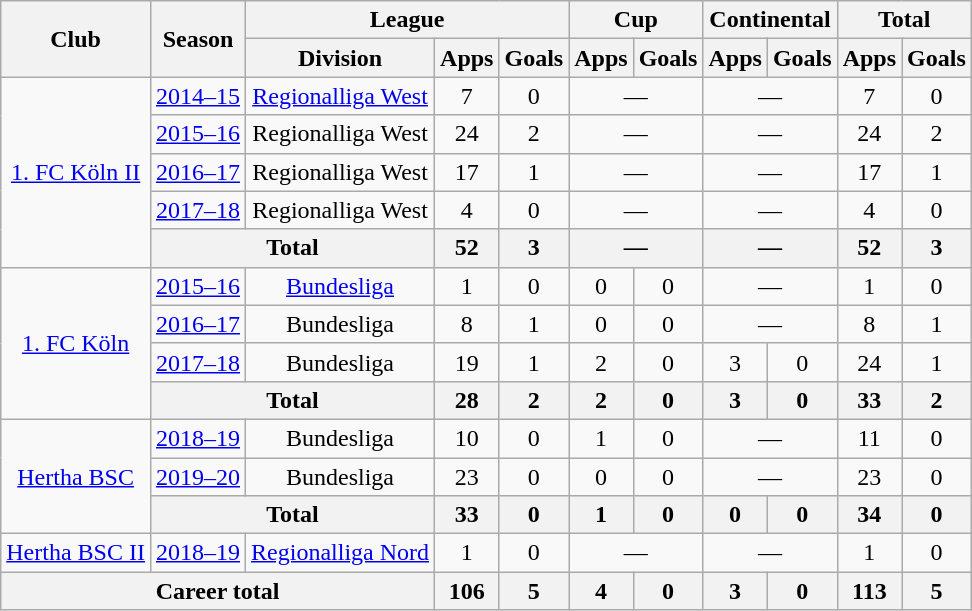<table class="wikitable" style="text-align:center">
<tr>
<th rowspan="2">Club</th>
<th rowspan="2">Season</th>
<th colspan="3">League</th>
<th colspan="2">Cup</th>
<th colspan="2">Continental</th>
<th colspan="2">Total</th>
</tr>
<tr>
<th>Division</th>
<th>Apps</th>
<th>Goals</th>
<th>Apps</th>
<th>Goals</th>
<th>Apps</th>
<th>Goals</th>
<th>Apps</th>
<th>Goals</th>
</tr>
<tr>
<td rowspan="5"><a href='#'>1. FC Köln II</a></td>
<td><a href='#'>2014–15</a></td>
<td><a href='#'>Regionalliga West</a></td>
<td>7</td>
<td>0</td>
<td colspan="2">—</td>
<td colspan="2">—</td>
<td>7</td>
<td>0</td>
</tr>
<tr>
<td><a href='#'>2015–16</a></td>
<td>Regionalliga West</td>
<td>24</td>
<td>2</td>
<td colspan="2">—</td>
<td colspan="2">—</td>
<td>24</td>
<td>2</td>
</tr>
<tr>
<td><a href='#'>2016–17</a></td>
<td>Regionalliga West</td>
<td>17</td>
<td>1</td>
<td colspan="2">—</td>
<td colspan="2">—</td>
<td>17</td>
<td>1</td>
</tr>
<tr>
<td><a href='#'>2017–18</a></td>
<td>Regionalliga West</td>
<td>4</td>
<td>0</td>
<td colspan="2">—</td>
<td colspan="2">—</td>
<td>4</td>
<td>0</td>
</tr>
<tr>
<th colspan="2">Total</th>
<th>52</th>
<th>3</th>
<th colspan="2">—</th>
<th colspan="2">—</th>
<th>52</th>
<th>3</th>
</tr>
<tr>
<td rowspan="4"><a href='#'>1. FC Köln</a></td>
<td><a href='#'>2015–16</a></td>
<td><a href='#'>Bundesliga</a></td>
<td>1</td>
<td>0</td>
<td>0</td>
<td>0</td>
<td colspan="2">—</td>
<td>1</td>
<td>0</td>
</tr>
<tr>
<td><a href='#'>2016–17</a></td>
<td>Bundesliga</td>
<td>8</td>
<td>1</td>
<td>0</td>
<td>0</td>
<td colspan="2">—</td>
<td>8</td>
<td>1</td>
</tr>
<tr>
<td><a href='#'>2017–18</a></td>
<td>Bundesliga</td>
<td>19</td>
<td>1</td>
<td>2</td>
<td>0</td>
<td>3</td>
<td>0</td>
<td>24</td>
<td>1</td>
</tr>
<tr>
<th colspan="2">Total</th>
<th>28</th>
<th>2</th>
<th>2</th>
<th>0</th>
<th>3</th>
<th>0</th>
<th>33</th>
<th>2</th>
</tr>
<tr>
<td rowspan="3"><a href='#'>Hertha BSC</a></td>
<td><a href='#'>2018–19</a></td>
<td>Bundesliga</td>
<td>10</td>
<td>0</td>
<td>1</td>
<td>0</td>
<td colspan="2">—</td>
<td>11</td>
<td>0</td>
</tr>
<tr>
<td><a href='#'>2019–20</a></td>
<td>Bundesliga</td>
<td>23</td>
<td>0</td>
<td>0</td>
<td>0</td>
<td colspan="2">—</td>
<td>23</td>
<td>0</td>
</tr>
<tr>
<th colspan="2">Total</th>
<th>33</th>
<th>0</th>
<th>1</th>
<th>0</th>
<th>0</th>
<th>0</th>
<th>34</th>
<th>0</th>
</tr>
<tr>
<td><a href='#'>Hertha BSC II</a></td>
<td><a href='#'>2018–19</a></td>
<td><a href='#'>Regionalliga Nord</a></td>
<td>1</td>
<td>0</td>
<td colspan="2">—</td>
<td colspan="2">—</td>
<td>1</td>
<td>0</td>
</tr>
<tr>
<th colspan="3">Career total</th>
<th>106</th>
<th>5</th>
<th>4</th>
<th>0</th>
<th>3</th>
<th>0</th>
<th>113</th>
<th>5</th>
</tr>
</table>
